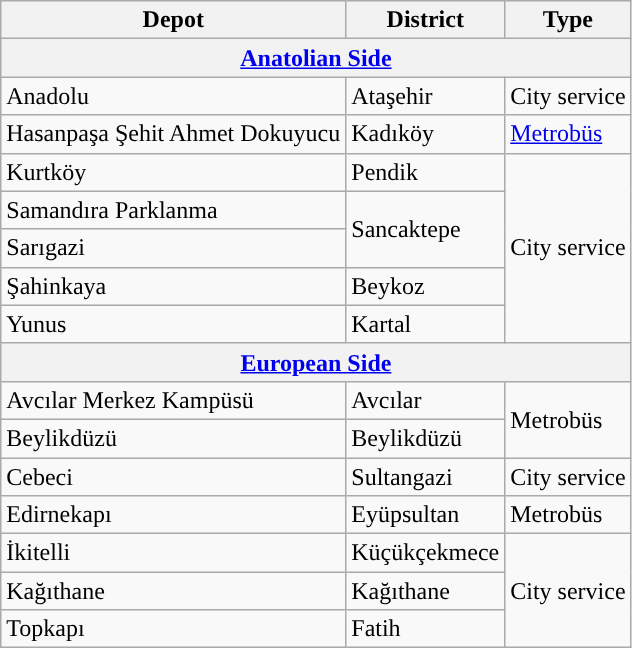<table class="wikitable">
<tr>
<th>Depot</th>
<th>District</th>
<th>Type</th>
</tr>
<tr>
<th colspan="3"><a href='#'>Anatolian Side</a></th>
</tr>
<tr>
<td>Anadolu</td>
<td>Ataşehir</td>
<td>City service</td>
</tr>
<tr>
<td>Hasanpaşa Şehit Ahmet Dokuyucu</td>
<td>Kadıköy</td>
<td><a href='#'>Metrobüs</a></td>
</tr>
<tr>
<td>Kurtköy</td>
<td>Pendik</td>
<td rowspan="5">City service</td>
</tr>
<tr>
<td>Samandıra Parklanma</td>
<td rowspan="2">Sancaktepe</td>
</tr>
<tr>
<td>Sarıgazi</td>
</tr>
<tr>
<td>Şahinkaya</td>
<td>Beykoz</td>
</tr>
<tr>
<td>Yunus</td>
<td>Kartal</td>
</tr>
<tr>
<th colspan="3"><a href='#'>European Side</a></th>
</tr>
<tr>
<td>Avcılar Merkez Kampüsü</td>
<td>Avcılar</td>
<td rowspan="2">Metrobüs</td>
</tr>
<tr>
<td>Beylikdüzü</td>
<td>Beylikdüzü</td>
</tr>
<tr>
<td>Cebeci</td>
<td>Sultangazi</td>
<td>City service</td>
</tr>
<tr>
<td>Edirnekapı</td>
<td>Eyüpsultan</td>
<td>Metrobüs</td>
</tr>
<tr>
<td>İkitelli</td>
<td>Küçükçekmece</td>
<td rowspan="3">City service</td>
</tr>
<tr>
<td>Kağıthane</td>
<td>Kağıthane</td>
</tr>
<tr>
<td>Topkapı</td>
<td>Fatih</td>
</tr>
</table>
